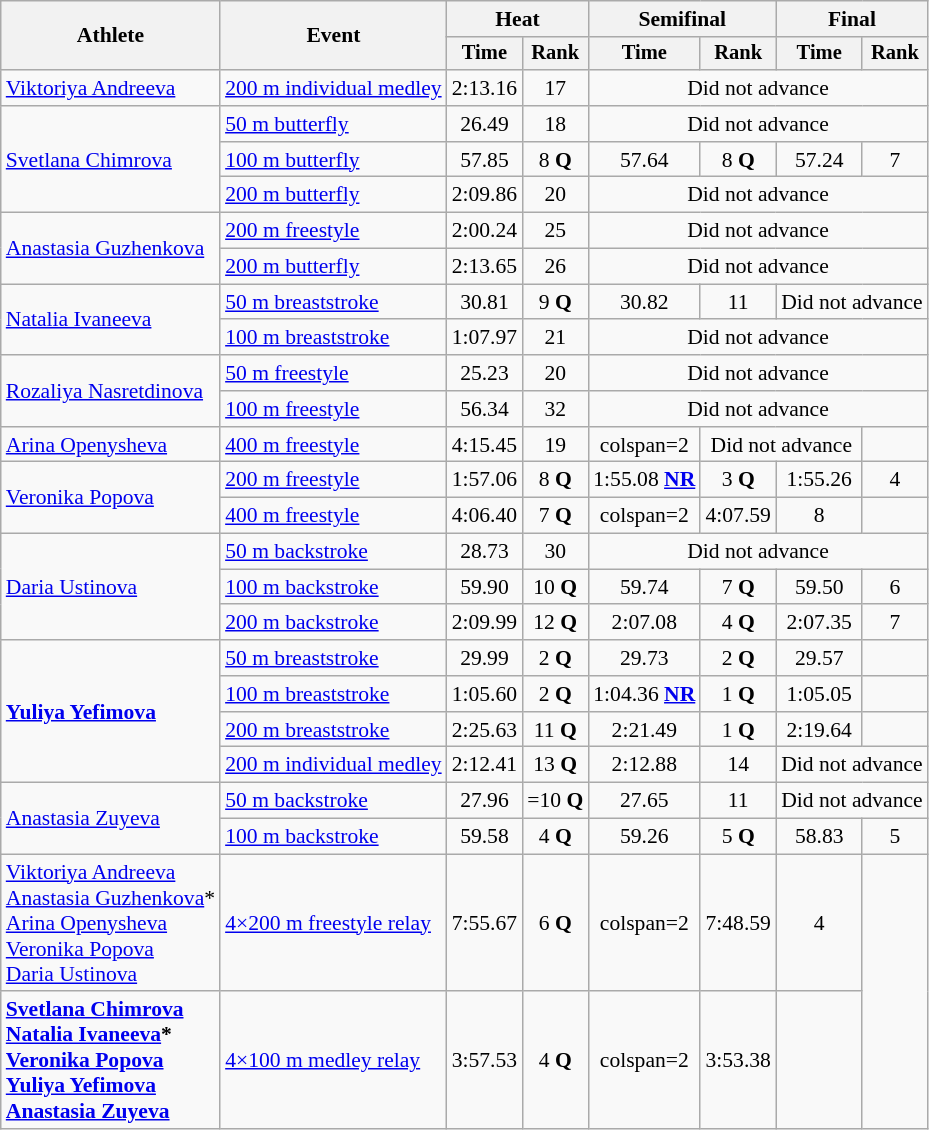<table class=wikitable style="font-size:90%">
<tr>
<th rowspan="2">Athlete</th>
<th rowspan="2">Event</th>
<th colspan="2">Heat</th>
<th colspan="2">Semifinal</th>
<th colspan="2">Final</th>
</tr>
<tr style="font-size:95%">
<th>Time</th>
<th>Rank</th>
<th>Time</th>
<th>Rank</th>
<th>Time</th>
<th>Rank</th>
</tr>
<tr align=center>
<td align=left><a href='#'>Viktoriya Andreeva</a></td>
<td align=left><a href='#'>200 m individual medley</a></td>
<td>2:13.16</td>
<td>17</td>
<td colspan=4>Did not advance</td>
</tr>
<tr align=center>
<td align=left rowspan=3><a href='#'>Svetlana Chimrova</a></td>
<td align=left><a href='#'>50 m butterfly</a></td>
<td>26.49</td>
<td>18</td>
<td colspan=4>Did not advance</td>
</tr>
<tr align=center>
<td align=left><a href='#'>100 m butterfly</a></td>
<td>57.85</td>
<td>8 <strong>Q</strong></td>
<td>57.64</td>
<td>8 <strong>Q</strong></td>
<td>57.24</td>
<td>7</td>
</tr>
<tr align=center>
<td align=left><a href='#'>200 m butterfly</a></td>
<td>2:09.86</td>
<td>20</td>
<td colspan=4>Did not advance</td>
</tr>
<tr align=center>
<td align=left rowspan=2><a href='#'>Anastasia Guzhenkova</a></td>
<td align=left><a href='#'>200 m freestyle</a></td>
<td>2:00.24</td>
<td>25</td>
<td colspan=4>Did not advance</td>
</tr>
<tr align=center>
<td align=left><a href='#'>200 m butterfly</a></td>
<td>2:13.65</td>
<td>26</td>
<td colspan=4>Did not advance</td>
</tr>
<tr align=center>
<td align=left rowspan=2><a href='#'>Natalia Ivaneeva</a></td>
<td align=left><a href='#'>50 m breaststroke</a></td>
<td>30.81</td>
<td>9 <strong>Q</strong></td>
<td>30.82</td>
<td>11</td>
<td colspan=2>Did not advance</td>
</tr>
<tr align=center>
<td align=left><a href='#'>100 m breaststroke</a></td>
<td>1:07.97</td>
<td>21</td>
<td colspan=4>Did not advance</td>
</tr>
<tr align=center>
<td align=left rowspan=2><a href='#'>Rozaliya Nasretdinova</a></td>
<td align=left><a href='#'>50 m freestyle</a></td>
<td>25.23</td>
<td>20</td>
<td colspan=4>Did not advance</td>
</tr>
<tr align=center>
<td align=left><a href='#'>100 m freestyle</a></td>
<td>56.34</td>
<td>32</td>
<td colspan=4>Did not advance</td>
</tr>
<tr align=center>
<td align=left><a href='#'>Arina Openysheva</a></td>
<td align=left><a href='#'>400 m freestyle</a></td>
<td>4:15.45</td>
<td>19</td>
<td>colspan=2 </td>
<td colspan=2>Did not advance</td>
</tr>
<tr align=center>
<td align=left rowspan=2><a href='#'>Veronika Popova</a></td>
<td align=left><a href='#'>200 m freestyle</a></td>
<td>1:57.06</td>
<td>8 <strong>Q</strong></td>
<td>1:55.08 <strong><a href='#'>NR</a></strong></td>
<td>3 <strong>Q</strong></td>
<td>1:55.26</td>
<td>4</td>
</tr>
<tr align=center>
<td align=left><a href='#'>400 m freestyle</a></td>
<td>4:06.40</td>
<td>7 <strong>Q</strong></td>
<td>colspan=2 </td>
<td>4:07.59</td>
<td>8</td>
</tr>
<tr align=center>
<td align=left rowspan=3><a href='#'>Daria Ustinova</a></td>
<td align=left><a href='#'>50 m backstroke</a></td>
<td>28.73</td>
<td>30</td>
<td colspan=4>Did not advance</td>
</tr>
<tr align=center>
<td align=left><a href='#'>100 m backstroke</a></td>
<td>59.90</td>
<td>10 <strong>Q</strong></td>
<td>59.74</td>
<td>7 <strong>Q</strong></td>
<td>59.50</td>
<td>6</td>
</tr>
<tr align=center>
<td align=left><a href='#'>200 m backstroke</a></td>
<td>2:09.99</td>
<td>12 <strong>Q</strong></td>
<td>2:07.08</td>
<td>4 <strong>Q</strong></td>
<td>2:07.35</td>
<td>7</td>
</tr>
<tr align=center>
<td align=left rowspan=4><strong><a href='#'>Yuliya Yefimova</a></strong></td>
<td align=left><a href='#'>50 m breaststroke</a></td>
<td>29.99</td>
<td>2 <strong>Q</strong></td>
<td>29.73</td>
<td>2 <strong>Q</strong></td>
<td>29.57</td>
<td></td>
</tr>
<tr align=center>
<td align=left><a href='#'>100 m breaststroke</a></td>
<td>1:05.60</td>
<td>2 <strong>Q</strong></td>
<td>1:04.36 <strong><a href='#'>NR</a></strong></td>
<td>1 <strong>Q</strong></td>
<td>1:05.05</td>
<td></td>
</tr>
<tr align=center>
<td align=left><a href='#'>200 m breaststroke</a></td>
<td>2:25.63</td>
<td>11 <strong>Q</strong></td>
<td>2:21.49</td>
<td>1 <strong>Q</strong></td>
<td>2:19.64</td>
<td></td>
</tr>
<tr align=center>
<td align=left><a href='#'>200 m individual medley</a></td>
<td>2:12.41</td>
<td>13 <strong>Q</strong></td>
<td>2:12.88</td>
<td>14</td>
<td colspan=2>Did not advance</td>
</tr>
<tr align=center>
<td align=left rowspan=2><a href='#'>Anastasia Zuyeva</a></td>
<td align=left><a href='#'>50 m backstroke</a></td>
<td>27.96</td>
<td>=10 <strong>Q</strong></td>
<td>27.65</td>
<td>11</td>
<td colspan=2>Did not advance</td>
</tr>
<tr align=center>
<td align=left><a href='#'>100 m backstroke</a></td>
<td>59.58</td>
<td>4 <strong>Q</strong></td>
<td>59.26</td>
<td>5 <strong>Q</strong></td>
<td>58.83</td>
<td>5</td>
</tr>
<tr align=center>
<td align=left><a href='#'>Viktoriya Andreeva</a><br><a href='#'>Anastasia Guzhenkova</a>*<br><a href='#'>Arina Openysheva</a><br><a href='#'>Veronika Popova</a><br><a href='#'>Daria Ustinova</a></td>
<td align=left><a href='#'>4×200 m freestyle relay</a></td>
<td>7:55.67</td>
<td>6 <strong>Q</strong></td>
<td>colspan=2 </td>
<td>7:48.59</td>
<td>4</td>
</tr>
<tr align=center>
<td align=left><strong><a href='#'>Svetlana Chimrova</a><br><a href='#'>Natalia Ivaneeva</a>*<br><a href='#'>Veronika Popova</a><br><a href='#'>Yuliya Yefimova</a><br><a href='#'>Anastasia Zuyeva</a></strong></td>
<td align=left><a href='#'>4×100 m medley relay</a></td>
<td>3:57.53</td>
<td>4 <strong>Q</strong></td>
<td>colspan=2 </td>
<td>3:53.38</td>
<td></td>
</tr>
</table>
